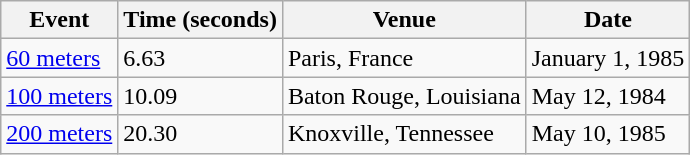<table class="wikitable">
<tr>
<th>Event</th>
<th>Time (seconds)</th>
<th>Venue</th>
<th>Date</th>
</tr>
<tr>
<td><a href='#'>60 meters</a></td>
<td>6.63</td>
<td>Paris, France</td>
<td>January 1, 1985</td>
</tr>
<tr>
<td><a href='#'>100 meters</a></td>
<td>10.09</td>
<td>Baton Rouge, Louisiana</td>
<td>May 12, 1984</td>
</tr>
<tr>
<td><a href='#'>200 meters</a></td>
<td>20.30</td>
<td>Knoxville, Tennessee</td>
<td>May 10, 1985</td>
</tr>
</table>
